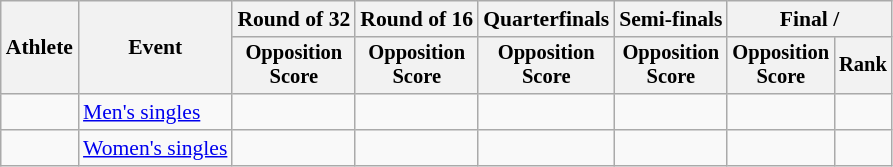<table class="wikitable" style="font-size:90%">
<tr>
<th rowspan=2>Athlete</th>
<th rowspan=2>Event</th>
<th>Round of 32</th>
<th>Round of 16</th>
<th>Quarterfinals</th>
<th>Semi-finals</th>
<th colspan=2>Final / </th>
</tr>
<tr style="font-size:95%">
<th>Opposition<br>Score</th>
<th>Opposition<br>Score</th>
<th>Opposition<br>Score</th>
<th>Opposition<br>Score</th>
<th>Opposition<br>Score</th>
<th>Rank</th>
</tr>
<tr align=center>
<td align=left></td>
<td align=left><a href='#'>Men's singles</a></td>
<td></td>
<td></td>
<td></td>
<td></td>
<td></td>
<td></td>
</tr>
<tr align=center>
<td align=left></td>
<td align=left><a href='#'>Women's singles</a></td>
<td></td>
<td></td>
<td></td>
<td></td>
<td></td>
<td></td>
</tr>
</table>
